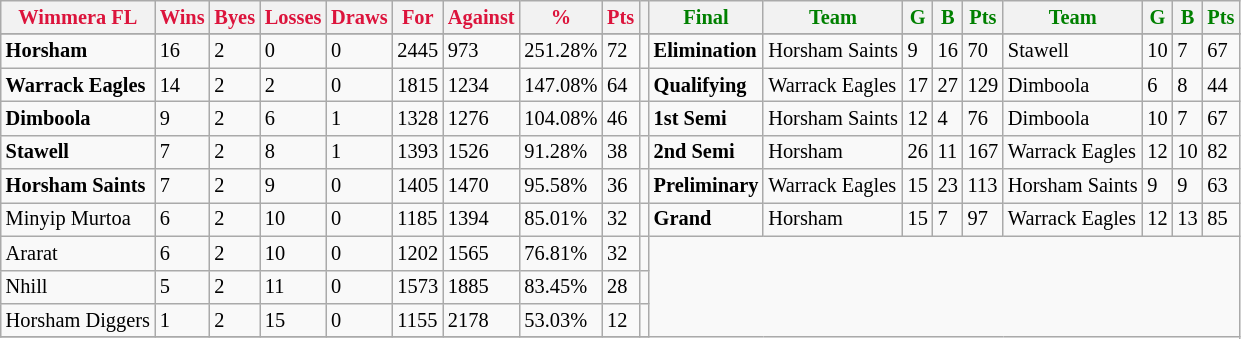<table style="font-size: 85%; text-align: left;" class="wikitable">
<tr>
<th style="color:crimson">Wimmera FL</th>
<th style="color:crimson">Wins</th>
<th style="color:crimson">Byes</th>
<th style="color:crimson">Losses</th>
<th style="color:crimson">Draws</th>
<th style="color:crimson">For</th>
<th style="color:crimson">Against</th>
<th style="color:crimson">%</th>
<th style="color:crimson">Pts</th>
<th></th>
<th style="color:green">Final</th>
<th style="color:green">Team</th>
<th style="color:green">G</th>
<th style="color:green">B</th>
<th style="color:green">Pts</th>
<th style="color:green">Team</th>
<th style="color:green">G</th>
<th style="color:green">B</th>
<th style="color:green">Pts</th>
</tr>
<tr>
</tr>
<tr>
</tr>
<tr>
<td><strong>	Horsham	</strong></td>
<td>16</td>
<td>2</td>
<td>0</td>
<td>0</td>
<td>2445</td>
<td>973</td>
<td>251.28%</td>
<td>72</td>
<td></td>
<td><strong>Elimination</strong></td>
<td>Horsham Saints</td>
<td>9</td>
<td>16</td>
<td>70</td>
<td>Stawell</td>
<td>10</td>
<td>7</td>
<td>67</td>
</tr>
<tr>
<td><strong>	Warrack Eagles	</strong></td>
<td>14</td>
<td>2</td>
<td>2</td>
<td>0</td>
<td>1815</td>
<td>1234</td>
<td>147.08%</td>
<td>64</td>
<td></td>
<td><strong>Qualifying</strong></td>
<td>Warrack Eagles</td>
<td>17</td>
<td>27</td>
<td>129</td>
<td>Dimboola</td>
<td>6</td>
<td>8</td>
<td>44</td>
</tr>
<tr>
<td><strong>	Dimboola	</strong></td>
<td>9</td>
<td>2</td>
<td>6</td>
<td>1</td>
<td>1328</td>
<td>1276</td>
<td>104.08%</td>
<td>46</td>
<td></td>
<td><strong>1st Semi</strong></td>
<td>Horsham Saints</td>
<td>12</td>
<td>4</td>
<td>76</td>
<td>Dimboola</td>
<td>10</td>
<td>7</td>
<td>67</td>
</tr>
<tr>
<td><strong>	Stawell	</strong></td>
<td>7</td>
<td>2</td>
<td>8</td>
<td>1</td>
<td>1393</td>
<td>1526</td>
<td>91.28%</td>
<td>38</td>
<td></td>
<td><strong>2nd Semi</strong></td>
<td>Horsham</td>
<td>26</td>
<td>11</td>
<td>167</td>
<td>Warrack Eagles</td>
<td>12</td>
<td>10</td>
<td>82</td>
</tr>
<tr>
<td><strong>	Horsham Saints	</strong></td>
<td>7</td>
<td>2</td>
<td>9</td>
<td>0</td>
<td>1405</td>
<td>1470</td>
<td>95.58%</td>
<td>36</td>
<td></td>
<td><strong>Preliminary</strong></td>
<td>Warrack Eagles</td>
<td>15</td>
<td>23</td>
<td>113</td>
<td>Horsham Saints</td>
<td>9</td>
<td>9</td>
<td>63</td>
</tr>
<tr>
<td>Minyip Murtoa</td>
<td>6</td>
<td>2</td>
<td>10</td>
<td>0</td>
<td>1185</td>
<td>1394</td>
<td>85.01%</td>
<td>32</td>
<td></td>
<td><strong>Grand</strong></td>
<td>Horsham</td>
<td>15</td>
<td>7</td>
<td>97</td>
<td>Warrack Eagles</td>
<td>12</td>
<td>13</td>
<td>85</td>
</tr>
<tr>
<td>Ararat</td>
<td>6</td>
<td>2</td>
<td>10</td>
<td>0</td>
<td>1202</td>
<td>1565</td>
<td>76.81%</td>
<td>32</td>
<td></td>
</tr>
<tr>
<td>Nhill</td>
<td>5</td>
<td>2</td>
<td>11</td>
<td>0</td>
<td>1573</td>
<td>1885</td>
<td>83.45%</td>
<td>28</td>
<td></td>
</tr>
<tr>
<td>Horsham Diggers</td>
<td>1</td>
<td>2</td>
<td>15</td>
<td>0</td>
<td>1155</td>
<td>2178</td>
<td>53.03%</td>
<td>12</td>
<td></td>
</tr>
<tr>
</tr>
</table>
